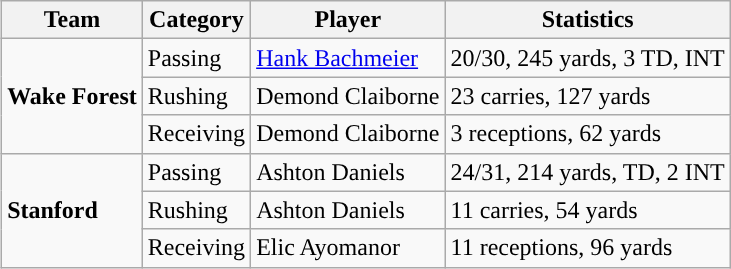<table class="wikitable" style="float: right;">
<tr>
<th>Team</th>
<th>Category</th>
<th>Player</th>
<th>Statistics</th>
</tr>
<tr>
<td rowspan=3><strong>Wake Forest</strong></td>
<td>Passing</td>
<td><a href='#'>Hank Bachmeier</a></td>
<td>20/30, 245 yards, 3 TD, INT</td>
</tr>
<tr>
<td>Rushing</td>
<td>Demond Claiborne</td>
<td>23 carries, 127 yards</td>
</tr>
<tr>
<td>Receiving</td>
<td>Demond Claiborne</td>
<td>3 receptions, 62 yards</td>
</tr>
<tr>
<td rowspan=3><strong>Stanford</strong></td>
<td>Passing</td>
<td>Ashton Daniels</td>
<td>24/31, 214 yards, TD, 2 INT</td>
</tr>
<tr>
<td>Rushing</td>
<td>Ashton Daniels</td>
<td>11 carries, 54 yards</td>
</tr>
<tr>
<td>Receiving</td>
<td>Elic Ayomanor</td>
<td>11 receptions, 96 yards</td>
</tr>
</table>
